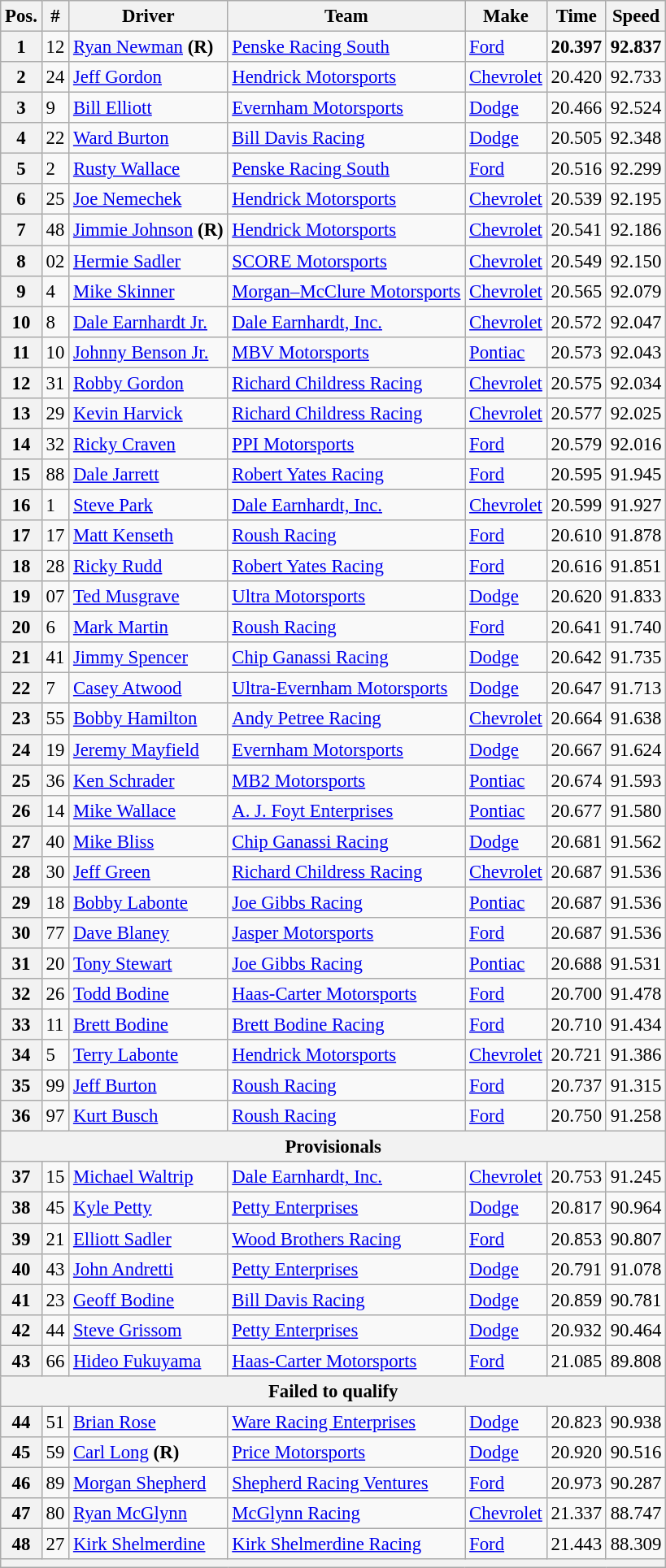<table class="wikitable" style="font-size:95%">
<tr>
<th>Pos.</th>
<th>#</th>
<th>Driver</th>
<th>Team</th>
<th>Make</th>
<th>Time</th>
<th>Speed</th>
</tr>
<tr>
<th>1</th>
<td>12</td>
<td><a href='#'>Ryan Newman</a> <strong>(R)</strong></td>
<td><a href='#'>Penske Racing South</a></td>
<td><a href='#'>Ford</a></td>
<td><strong>20.397</strong></td>
<td><strong>92.837</strong></td>
</tr>
<tr>
<th>2</th>
<td>24</td>
<td><a href='#'>Jeff Gordon</a></td>
<td><a href='#'>Hendrick Motorsports</a></td>
<td><a href='#'>Chevrolet</a></td>
<td>20.420</td>
<td>92.733</td>
</tr>
<tr>
<th>3</th>
<td>9</td>
<td><a href='#'>Bill Elliott</a></td>
<td><a href='#'>Evernham Motorsports</a></td>
<td><a href='#'>Dodge</a></td>
<td>20.466</td>
<td>92.524</td>
</tr>
<tr>
<th>4</th>
<td>22</td>
<td><a href='#'>Ward Burton</a></td>
<td><a href='#'>Bill Davis Racing</a></td>
<td><a href='#'>Dodge</a></td>
<td>20.505</td>
<td>92.348</td>
</tr>
<tr>
<th>5</th>
<td>2</td>
<td><a href='#'>Rusty Wallace</a></td>
<td><a href='#'>Penske Racing South</a></td>
<td><a href='#'>Ford</a></td>
<td>20.516</td>
<td>92.299</td>
</tr>
<tr>
<th>6</th>
<td>25</td>
<td><a href='#'>Joe Nemechek</a></td>
<td><a href='#'>Hendrick Motorsports</a></td>
<td><a href='#'>Chevrolet</a></td>
<td>20.539</td>
<td>92.195</td>
</tr>
<tr>
<th>7</th>
<td>48</td>
<td><a href='#'>Jimmie Johnson</a> <strong>(R)</strong></td>
<td><a href='#'>Hendrick Motorsports</a></td>
<td><a href='#'>Chevrolet</a></td>
<td>20.541</td>
<td>92.186</td>
</tr>
<tr>
<th>8</th>
<td>02</td>
<td><a href='#'>Hermie Sadler</a></td>
<td><a href='#'>SCORE Motorsports</a></td>
<td><a href='#'>Chevrolet</a></td>
<td>20.549</td>
<td>92.150</td>
</tr>
<tr>
<th>9</th>
<td>4</td>
<td><a href='#'>Mike Skinner</a></td>
<td><a href='#'>Morgan–McClure Motorsports</a></td>
<td><a href='#'>Chevrolet</a></td>
<td>20.565</td>
<td>92.079</td>
</tr>
<tr>
<th>10</th>
<td>8</td>
<td><a href='#'>Dale Earnhardt Jr.</a></td>
<td><a href='#'>Dale Earnhardt, Inc.</a></td>
<td><a href='#'>Chevrolet</a></td>
<td>20.572</td>
<td>92.047</td>
</tr>
<tr>
<th>11</th>
<td>10</td>
<td><a href='#'>Johnny Benson Jr.</a></td>
<td><a href='#'>MBV Motorsports</a></td>
<td><a href='#'>Pontiac</a></td>
<td>20.573</td>
<td>92.043</td>
</tr>
<tr>
<th>12</th>
<td>31</td>
<td><a href='#'>Robby Gordon</a></td>
<td><a href='#'>Richard Childress Racing</a></td>
<td><a href='#'>Chevrolet</a></td>
<td>20.575</td>
<td>92.034</td>
</tr>
<tr>
<th>13</th>
<td>29</td>
<td><a href='#'>Kevin Harvick</a></td>
<td><a href='#'>Richard Childress Racing</a></td>
<td><a href='#'>Chevrolet</a></td>
<td>20.577</td>
<td>92.025</td>
</tr>
<tr>
<th>14</th>
<td>32</td>
<td><a href='#'>Ricky Craven</a></td>
<td><a href='#'>PPI Motorsports</a></td>
<td><a href='#'>Ford</a></td>
<td>20.579</td>
<td>92.016</td>
</tr>
<tr>
<th>15</th>
<td>88</td>
<td><a href='#'>Dale Jarrett</a></td>
<td><a href='#'>Robert Yates Racing</a></td>
<td><a href='#'>Ford</a></td>
<td>20.595</td>
<td>91.945</td>
</tr>
<tr>
<th>16</th>
<td>1</td>
<td><a href='#'>Steve Park</a></td>
<td><a href='#'>Dale Earnhardt, Inc.</a></td>
<td><a href='#'>Chevrolet</a></td>
<td>20.599</td>
<td>91.927</td>
</tr>
<tr>
<th>17</th>
<td>17</td>
<td><a href='#'>Matt Kenseth</a></td>
<td><a href='#'>Roush Racing</a></td>
<td><a href='#'>Ford</a></td>
<td>20.610</td>
<td>91.878</td>
</tr>
<tr>
<th>18</th>
<td>28</td>
<td><a href='#'>Ricky Rudd</a></td>
<td><a href='#'>Robert Yates Racing</a></td>
<td><a href='#'>Ford</a></td>
<td>20.616</td>
<td>91.851</td>
</tr>
<tr>
<th>19</th>
<td>07</td>
<td><a href='#'>Ted Musgrave</a></td>
<td><a href='#'>Ultra Motorsports</a></td>
<td><a href='#'>Dodge</a></td>
<td>20.620</td>
<td>91.833</td>
</tr>
<tr>
<th>20</th>
<td>6</td>
<td><a href='#'>Mark Martin</a></td>
<td><a href='#'>Roush Racing</a></td>
<td><a href='#'>Ford</a></td>
<td>20.641</td>
<td>91.740</td>
</tr>
<tr>
<th>21</th>
<td>41</td>
<td><a href='#'>Jimmy Spencer</a></td>
<td><a href='#'>Chip Ganassi Racing</a></td>
<td><a href='#'>Dodge</a></td>
<td>20.642</td>
<td>91.735</td>
</tr>
<tr>
<th>22</th>
<td>7</td>
<td><a href='#'>Casey Atwood</a></td>
<td><a href='#'>Ultra-Evernham Motorsports</a></td>
<td><a href='#'>Dodge</a></td>
<td>20.647</td>
<td>91.713</td>
</tr>
<tr>
<th>23</th>
<td>55</td>
<td><a href='#'>Bobby Hamilton</a></td>
<td><a href='#'>Andy Petree Racing</a></td>
<td><a href='#'>Chevrolet</a></td>
<td>20.664</td>
<td>91.638</td>
</tr>
<tr>
<th>24</th>
<td>19</td>
<td><a href='#'>Jeremy Mayfield</a></td>
<td><a href='#'>Evernham Motorsports</a></td>
<td><a href='#'>Dodge</a></td>
<td>20.667</td>
<td>91.624</td>
</tr>
<tr>
<th>25</th>
<td>36</td>
<td><a href='#'>Ken Schrader</a></td>
<td><a href='#'>MB2 Motorsports</a></td>
<td><a href='#'>Pontiac</a></td>
<td>20.674</td>
<td>91.593</td>
</tr>
<tr>
<th>26</th>
<td>14</td>
<td><a href='#'>Mike Wallace</a></td>
<td><a href='#'>A. J. Foyt Enterprises</a></td>
<td><a href='#'>Pontiac</a></td>
<td>20.677</td>
<td>91.580</td>
</tr>
<tr>
<th>27</th>
<td>40</td>
<td><a href='#'>Mike Bliss</a></td>
<td><a href='#'>Chip Ganassi Racing</a></td>
<td><a href='#'>Dodge</a></td>
<td>20.681</td>
<td>91.562</td>
</tr>
<tr>
<th>28</th>
<td>30</td>
<td><a href='#'>Jeff Green</a></td>
<td><a href='#'>Richard Childress Racing</a></td>
<td><a href='#'>Chevrolet</a></td>
<td>20.687</td>
<td>91.536</td>
</tr>
<tr>
<th>29</th>
<td>18</td>
<td><a href='#'>Bobby Labonte</a></td>
<td><a href='#'>Joe Gibbs Racing</a></td>
<td><a href='#'>Pontiac</a></td>
<td>20.687</td>
<td>91.536</td>
</tr>
<tr>
<th>30</th>
<td>77</td>
<td><a href='#'>Dave Blaney</a></td>
<td><a href='#'>Jasper Motorsports</a></td>
<td><a href='#'>Ford</a></td>
<td>20.687</td>
<td>91.536</td>
</tr>
<tr>
<th>31</th>
<td>20</td>
<td><a href='#'>Tony Stewart</a></td>
<td><a href='#'>Joe Gibbs Racing</a></td>
<td><a href='#'>Pontiac</a></td>
<td>20.688</td>
<td>91.531</td>
</tr>
<tr>
<th>32</th>
<td>26</td>
<td><a href='#'>Todd Bodine</a></td>
<td><a href='#'>Haas-Carter Motorsports</a></td>
<td><a href='#'>Ford</a></td>
<td>20.700</td>
<td>91.478</td>
</tr>
<tr>
<th>33</th>
<td>11</td>
<td><a href='#'>Brett Bodine</a></td>
<td><a href='#'>Brett Bodine Racing</a></td>
<td><a href='#'>Ford</a></td>
<td>20.710</td>
<td>91.434</td>
</tr>
<tr>
<th>34</th>
<td>5</td>
<td><a href='#'>Terry Labonte</a></td>
<td><a href='#'>Hendrick Motorsports</a></td>
<td><a href='#'>Chevrolet</a></td>
<td>20.721</td>
<td>91.386</td>
</tr>
<tr>
<th>35</th>
<td>99</td>
<td><a href='#'>Jeff Burton</a></td>
<td><a href='#'>Roush Racing</a></td>
<td><a href='#'>Ford</a></td>
<td>20.737</td>
<td>91.315</td>
</tr>
<tr>
<th>36</th>
<td>97</td>
<td><a href='#'>Kurt Busch</a></td>
<td><a href='#'>Roush Racing</a></td>
<td><a href='#'>Ford</a></td>
<td>20.750</td>
<td>91.258</td>
</tr>
<tr>
<th colspan="7">Provisionals</th>
</tr>
<tr>
<th>37</th>
<td>15</td>
<td><a href='#'>Michael Waltrip</a></td>
<td><a href='#'>Dale Earnhardt, Inc.</a></td>
<td><a href='#'>Chevrolet</a></td>
<td>20.753</td>
<td>91.245</td>
</tr>
<tr>
<th>38</th>
<td>45</td>
<td><a href='#'>Kyle Petty</a></td>
<td><a href='#'>Petty Enterprises</a></td>
<td><a href='#'>Dodge</a></td>
<td>20.817</td>
<td>90.964</td>
</tr>
<tr>
<th>39</th>
<td>21</td>
<td><a href='#'>Elliott Sadler</a></td>
<td><a href='#'>Wood Brothers Racing</a></td>
<td><a href='#'>Ford</a></td>
<td>20.853</td>
<td>90.807</td>
</tr>
<tr>
<th>40</th>
<td>43</td>
<td><a href='#'>John Andretti</a></td>
<td><a href='#'>Petty Enterprises</a></td>
<td><a href='#'>Dodge</a></td>
<td>20.791</td>
<td>91.078</td>
</tr>
<tr>
<th>41</th>
<td>23</td>
<td><a href='#'>Geoff Bodine</a></td>
<td><a href='#'>Bill Davis Racing</a></td>
<td><a href='#'>Dodge</a></td>
<td>20.859</td>
<td>90.781</td>
</tr>
<tr>
<th>42</th>
<td>44</td>
<td><a href='#'>Steve Grissom</a></td>
<td><a href='#'>Petty Enterprises</a></td>
<td><a href='#'>Dodge</a></td>
<td>20.932</td>
<td>90.464</td>
</tr>
<tr>
<th>43</th>
<td>66</td>
<td><a href='#'>Hideo Fukuyama</a></td>
<td><a href='#'>Haas-Carter Motorsports</a></td>
<td><a href='#'>Ford</a></td>
<td>21.085</td>
<td>89.808</td>
</tr>
<tr>
<th colspan="7">Failed to qualify</th>
</tr>
<tr>
<th>44</th>
<td>51</td>
<td><a href='#'>Brian Rose</a></td>
<td><a href='#'>Ware Racing Enterprises</a></td>
<td><a href='#'>Dodge</a></td>
<td>20.823</td>
<td>90.938</td>
</tr>
<tr>
<th>45</th>
<td>59</td>
<td><a href='#'>Carl Long</a> <strong>(R)</strong></td>
<td><a href='#'>Price Motorsports</a></td>
<td><a href='#'>Dodge</a></td>
<td>20.920</td>
<td>90.516</td>
</tr>
<tr>
<th>46</th>
<td>89</td>
<td><a href='#'>Morgan Shepherd</a></td>
<td><a href='#'>Shepherd Racing Ventures</a></td>
<td><a href='#'>Ford</a></td>
<td>20.973</td>
<td>90.287</td>
</tr>
<tr>
<th>47</th>
<td>80</td>
<td><a href='#'>Ryan McGlynn</a></td>
<td><a href='#'>McGlynn Racing</a></td>
<td><a href='#'>Chevrolet</a></td>
<td>21.337</td>
<td>88.747</td>
</tr>
<tr>
<th>48</th>
<td>27</td>
<td><a href='#'>Kirk Shelmerdine</a></td>
<td><a href='#'>Kirk Shelmerdine Racing</a></td>
<td><a href='#'>Ford</a></td>
<td>21.443</td>
<td>88.309</td>
</tr>
<tr>
<th colspan="7"></th>
</tr>
</table>
